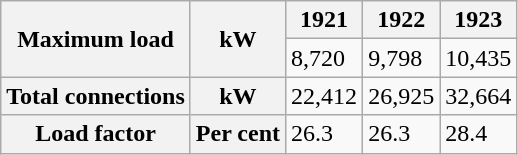<table class="wikitable">
<tr>
<th rowspan="2">Maximum  load</th>
<th rowspan="2">kW</th>
<th>1921</th>
<th>1922</th>
<th>1923</th>
</tr>
<tr>
<td>8,720</td>
<td>9,798</td>
<td>10,435</td>
</tr>
<tr>
<th>Total  connections</th>
<th>kW</th>
<td>22,412</td>
<td>26,925</td>
<td>32,664</td>
</tr>
<tr>
<th>Load  factor</th>
<th>Per  cent</th>
<td>26.3</td>
<td>26.3</td>
<td>28.4</td>
</tr>
</table>
